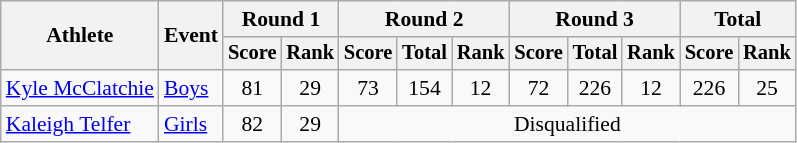<table class="wikitable" style="font-size:90%">
<tr>
<th rowspan="2">Athlete</th>
<th rowspan="2">Event</th>
<th colspan="2">Round 1</th>
<th colspan="3">Round 2</th>
<th colspan="3">Round 3</th>
<th colspan="2">Total</th>
</tr>
<tr style="font-size:95%">
<th>Score</th>
<th>Rank</th>
<th>Score</th>
<th>Total</th>
<th>Rank</th>
<th>Score</th>
<th>Total</th>
<th>Rank</th>
<th>Score</th>
<th>Rank</th>
</tr>
<tr align=center>
<td align=left><a href='#'>Kyle McClatchie</a></td>
<td align=left><a href='#'>Boys</a></td>
<td>81</td>
<td>29</td>
<td>73</td>
<td>154</td>
<td>12</td>
<td>72</td>
<td>226</td>
<td>12</td>
<td>226</td>
<td>25</td>
</tr>
<tr align=center>
<td align=left><a href='#'>Kaleigh Telfer</a></td>
<td align=left><a href='#'>Girls</a></td>
<td>82</td>
<td>29</td>
<td colspan=8>Disqualified</td>
</tr>
</table>
